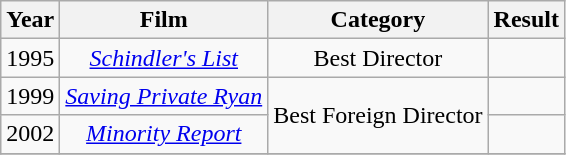<table class="wikitable">
<tr>
<th>Year</th>
<th>Film</th>
<th>Category</th>
<th>Result</th>
</tr>
<tr>
<td style="text-align:center;">1995</td>
<td style="text-align:center;"><em><a href='#'>Schindler's List</a></em></td>
<td style="text-align:center;">Best Director</td>
<td></td>
</tr>
<tr>
<td style="text-align:center;">1999</td>
<td style="text-align:center;"><em><a href='#'>Saving Private Ryan</a></em></td>
<td style="text-align:center;"  rowspan="2">Best Foreign Director</td>
<td></td>
</tr>
<tr>
<td style="text-align:center;">2002</td>
<td style="text-align:center;"><a href='#'><em>Minority Report</em></a></td>
<td></td>
</tr>
<tr>
</tr>
</table>
